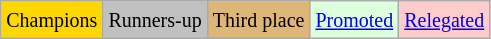<table class="wikitable">
<tr>
<td bgcolor=gold><small>Champions</small></td>
<td bgcolor=silver><small>Runners-up</small></td>
<td bgcolor=#deb678><small>Third place</small></td>
<td bgcolor="#DDFFDD"><small><a href='#'>Promoted</a></small></td>
<td bgcolor="#FFCCCC"><small><a href='#'>Relegated</a></small></td>
</tr>
</table>
